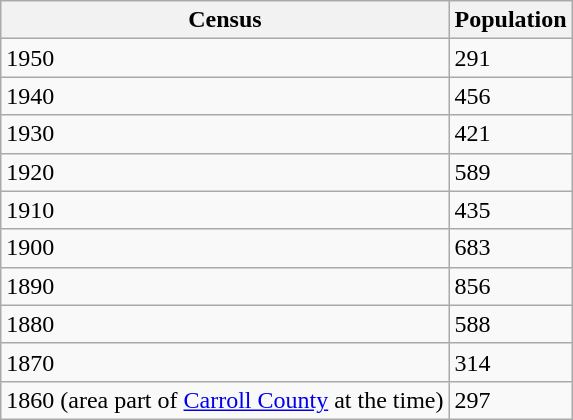<table class="wikitable">
<tr>
<th>Census</th>
<th>Population</th>
</tr>
<tr>
<td>1950</td>
<td>291</td>
</tr>
<tr>
<td>1940</td>
<td>456</td>
</tr>
<tr>
<td>1930</td>
<td>421</td>
</tr>
<tr>
<td>1920</td>
<td>589</td>
</tr>
<tr>
<td>1910</td>
<td>435</td>
</tr>
<tr>
<td>1900</td>
<td>683</td>
</tr>
<tr>
<td>1890</td>
<td>856</td>
</tr>
<tr>
<td>1880</td>
<td>588</td>
</tr>
<tr>
<td>1870</td>
<td>314</td>
</tr>
<tr>
<td>1860 (area part of <a href='#'>Carroll County</a> at the time)</td>
<td>297</td>
</tr>
</table>
